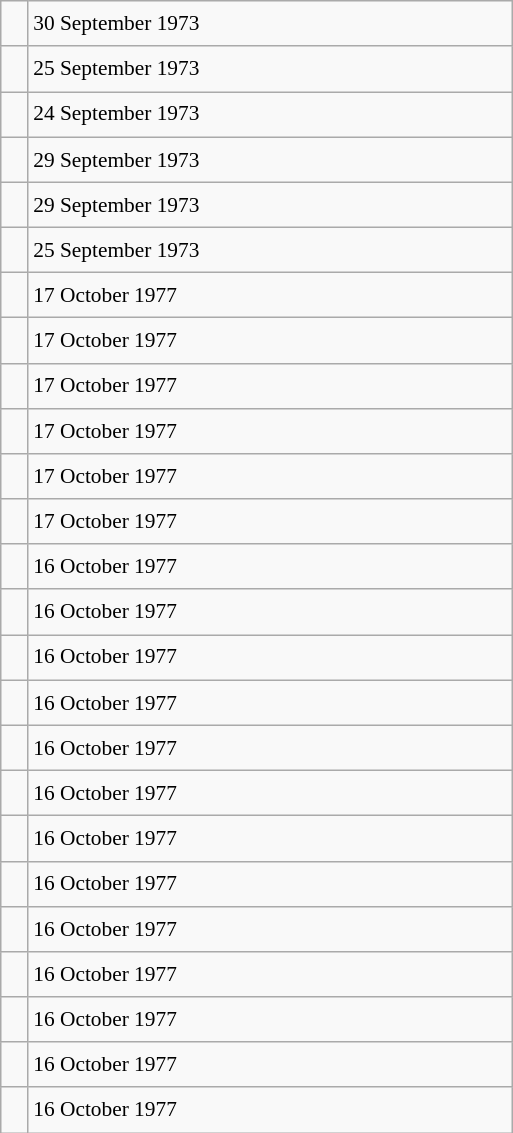<table class="wikitable" style="font-size: 89%; float: left; width: 24em; margin-right: 1em; line-height: 1.65em">
<tr>
<td></td>
<td>30 September 1973</td>
</tr>
<tr>
<td></td>
<td>25 September 1973</td>
</tr>
<tr>
<td></td>
<td>24 September 1973</td>
</tr>
<tr>
<td></td>
<td>29 September 1973</td>
</tr>
<tr>
<td></td>
<td>29 September 1973</td>
</tr>
<tr>
<td></td>
<td>25 September 1973</td>
</tr>
<tr>
<td></td>
<td>17 October 1977</td>
</tr>
<tr>
<td></td>
<td>17 October 1977</td>
</tr>
<tr>
<td></td>
<td>17 October 1977</td>
</tr>
<tr>
<td></td>
<td>17 October 1977</td>
</tr>
<tr>
<td></td>
<td>17 October 1977</td>
</tr>
<tr>
<td></td>
<td>17 October 1977</td>
</tr>
<tr>
<td></td>
<td>16 October 1977</td>
</tr>
<tr>
<td></td>
<td>16 October 1977</td>
</tr>
<tr>
<td></td>
<td>16 October 1977</td>
</tr>
<tr>
<td></td>
<td>16 October 1977</td>
</tr>
<tr>
<td></td>
<td>16 October 1977</td>
</tr>
<tr>
<td></td>
<td>16 October 1977</td>
</tr>
<tr>
<td></td>
<td>16 October 1977</td>
</tr>
<tr>
<td></td>
<td>16 October 1977</td>
</tr>
<tr>
<td></td>
<td>16 October 1977</td>
</tr>
<tr>
<td></td>
<td>16 October 1977</td>
</tr>
<tr>
<td></td>
<td>16 October 1977</td>
</tr>
<tr>
<td></td>
<td>16 October 1977</td>
</tr>
<tr>
<td></td>
<td>16 October 1977</td>
</tr>
</table>
